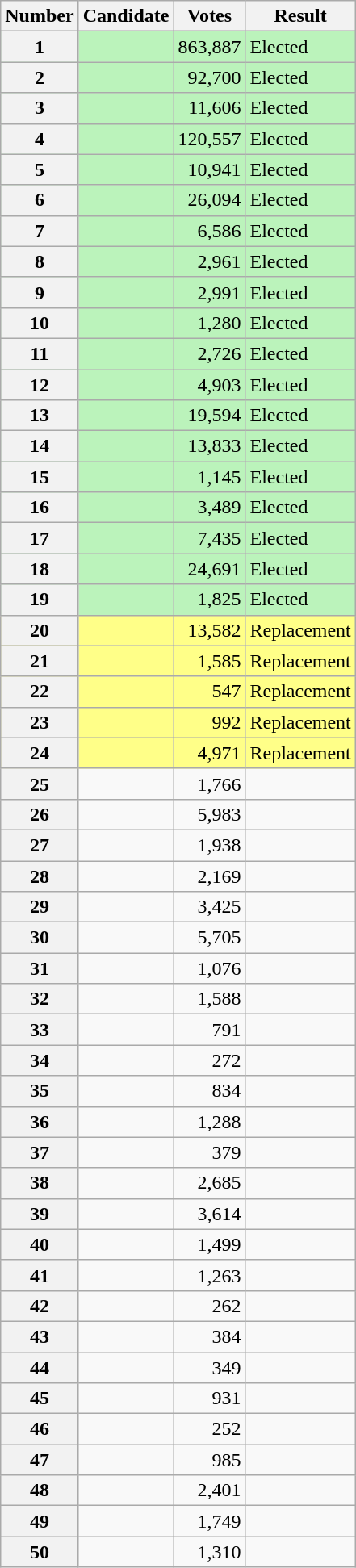<table class="wikitable sortable">
<tr>
<th scope="col">Number</th>
<th scope="col">Candidate</th>
<th scope="col">Votes</th>
<th scope="col">Result</th>
</tr>
<tr bgcolor=bbf3bb>
<th scope="row">1</th>
<td></td>
<td style="text-align:right">863,887</td>
<td>Elected</td>
</tr>
<tr bgcolor=bbf3bb>
<th scope="row">2</th>
<td></td>
<td style="text-align:right">92,700</td>
<td>Elected</td>
</tr>
<tr bgcolor=bbf3bb>
<th scope="row">3</th>
<td></td>
<td style="text-align:right">11,606</td>
<td>Elected</td>
</tr>
<tr bgcolor=bbf3bb>
<th scope="row">4</th>
<td></td>
<td style="text-align:right">120,557</td>
<td>Elected</td>
</tr>
<tr bgcolor=bbf3bb>
<th scope="row">5</th>
<td></td>
<td style="text-align:right">10,941</td>
<td>Elected</td>
</tr>
<tr bgcolor=bbf3bb>
<th scope="row">6</th>
<td></td>
<td style="text-align:right">26,094</td>
<td>Elected</td>
</tr>
<tr bgcolor=bbf3bb>
<th scope="row">7</th>
<td></td>
<td style="text-align:right">6,586</td>
<td>Elected</td>
</tr>
<tr bgcolor=bbf3bb>
<th scope="row">8</th>
<td></td>
<td style="text-align:right">2,961</td>
<td>Elected</td>
</tr>
<tr bgcolor=bbf3bb>
<th scope="row">9</th>
<td></td>
<td style="text-align:right">2,991</td>
<td>Elected</td>
</tr>
<tr bgcolor=bbf3bb>
<th scope="row">10</th>
<td></td>
<td style="text-align:right">1,280</td>
<td>Elected</td>
</tr>
<tr bgcolor=bbf3bb>
<th scope="row">11</th>
<td></td>
<td style="text-align:right">2,726</td>
<td>Elected</td>
</tr>
<tr bgcolor=bbf3bb>
<th scope="row">12</th>
<td></td>
<td style="text-align:right">4,903</td>
<td>Elected</td>
</tr>
<tr bgcolor=bbf3bb>
<th scope="row">13</th>
<td></td>
<td style="text-align:right">19,594</td>
<td>Elected</td>
</tr>
<tr bgcolor=bbf3bb>
<th scope="row">14</th>
<td></td>
<td style="text-align:right">13,833</td>
<td>Elected</td>
</tr>
<tr bgcolor=bbf3bb>
<th scope="row">15</th>
<td></td>
<td style="text-align:right">1,145</td>
<td>Elected</td>
</tr>
<tr bgcolor=bbf3bb>
<th scope="row">16</th>
<td></td>
<td style="text-align:right">3,489</td>
<td>Elected</td>
</tr>
<tr bgcolor=bbf3bb>
<th scope="row">17</th>
<td></td>
<td style="text-align:right">7,435</td>
<td>Elected</td>
</tr>
<tr bgcolor=bbf3bb>
<th scope="row">18</th>
<td></td>
<td style="text-align:right">24,691</td>
<td>Elected</td>
</tr>
<tr bgcolor=bbf3bb>
<th scope="row">19</th>
<td></td>
<td style="text-align:right">1,825</td>
<td>Elected</td>
</tr>
<tr bgcolor=#FF8>
<th scope="row">20</th>
<td></td>
<td style="text-align:right">13,582</td>
<td>Replacement</td>
</tr>
<tr bgcolor=#FF8>
<th scope="row">21</th>
<td></td>
<td style="text-align:right">1,585</td>
<td>Replacement</td>
</tr>
<tr bgcolor=#FF8>
<th scope="row">22</th>
<td></td>
<td style="text-align:right">547</td>
<td>Replacement</td>
</tr>
<tr bgcolor=#FF8>
<th scope="row">23</th>
<td></td>
<td style="text-align:right">992</td>
<td>Replacement</td>
</tr>
<tr bgcolor=#FF8>
<th scope="row">24</th>
<td></td>
<td style="text-align:right">4,971</td>
<td>Replacement</td>
</tr>
<tr>
<th scope="row">25</th>
<td></td>
<td style="text-align:right">1,766</td>
<td></td>
</tr>
<tr>
<th scope="row">26</th>
<td></td>
<td style="text-align:right">5,983</td>
<td></td>
</tr>
<tr>
<th scope="row">27</th>
<td></td>
<td style="text-align:right">1,938</td>
<td></td>
</tr>
<tr>
<th scope="row">28</th>
<td></td>
<td style="text-align:right">2,169</td>
<td></td>
</tr>
<tr>
<th scope="row">29</th>
<td></td>
<td style="text-align:right">3,425</td>
<td></td>
</tr>
<tr>
<th scope="row">30</th>
<td></td>
<td style="text-align:right">5,705</td>
<td></td>
</tr>
<tr>
<th scope="row">31</th>
<td></td>
<td style="text-align:right">1,076</td>
<td></td>
</tr>
<tr>
<th scope="row">32</th>
<td></td>
<td style="text-align:right">1,588</td>
<td></td>
</tr>
<tr>
<th scope="row">33</th>
<td></td>
<td style="text-align:right">791</td>
<td></td>
</tr>
<tr>
<th scope="row">34</th>
<td></td>
<td style="text-align:right">272</td>
<td></td>
</tr>
<tr>
<th scope="row">35</th>
<td></td>
<td style="text-align:right">834</td>
<td></td>
</tr>
<tr>
<th scope="row">36</th>
<td></td>
<td style="text-align:right">1,288</td>
<td></td>
</tr>
<tr>
<th scope="row">37</th>
<td></td>
<td style="text-align:right">379</td>
<td></td>
</tr>
<tr>
<th scope="row">38</th>
<td></td>
<td style="text-align:right">2,685</td>
<td></td>
</tr>
<tr>
<th scope="row">39</th>
<td></td>
<td style="text-align:right">3,614</td>
<td></td>
</tr>
<tr>
<th scope="row">40</th>
<td></td>
<td style="text-align:right">1,499</td>
<td></td>
</tr>
<tr>
<th scope="row">41</th>
<td></td>
<td style="text-align:right">1,263</td>
<td></td>
</tr>
<tr>
<th scope="row">42</th>
<td></td>
<td style="text-align:right">262</td>
<td></td>
</tr>
<tr>
<th scope="row">43</th>
<td></td>
<td style="text-align:right">384</td>
<td></td>
</tr>
<tr>
<th scope="row">44</th>
<td></td>
<td style="text-align:right">349</td>
<td></td>
</tr>
<tr>
<th scope="row">45</th>
<td></td>
<td style="text-align:right">931</td>
<td></td>
</tr>
<tr>
<th scope="row">46</th>
<td></td>
<td style="text-align:right">252</td>
<td></td>
</tr>
<tr>
<th scope="row">47</th>
<td></td>
<td style="text-align:right">985</td>
<td></td>
</tr>
<tr>
<th scope="row">48</th>
<td></td>
<td style="text-align:right">2,401</td>
<td></td>
</tr>
<tr>
<th scope="row">49</th>
<td></td>
<td style="text-align:right">1,749</td>
<td></td>
</tr>
<tr>
<th scope="row">50</th>
<td></td>
<td style="text-align:right">1,310</td>
<td></td>
</tr>
</table>
